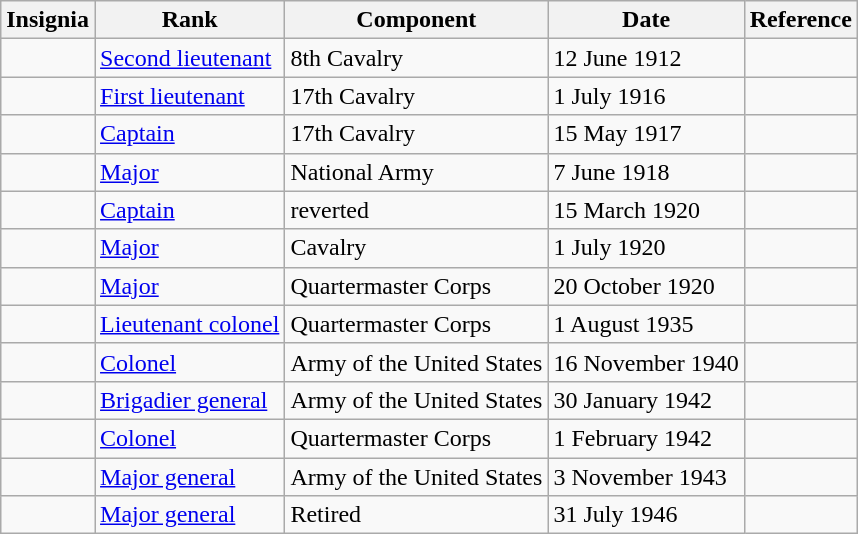<table class="wikitable">
<tr>
<th>Insignia</th>
<th>Rank</th>
<th>Component</th>
<th>Date</th>
<th>Reference</th>
</tr>
<tr>
<td></td>
<td><a href='#'>Second lieutenant</a></td>
<td>8th Cavalry</td>
<td>12 June 1912</td>
<td></td>
</tr>
<tr>
<td></td>
<td><a href='#'>First lieutenant</a></td>
<td>17th Cavalry</td>
<td>1 July 1916</td>
<td></td>
</tr>
<tr>
<td></td>
<td><a href='#'>Captain</a></td>
<td>17th Cavalry</td>
<td>15 May 1917</td>
<td></td>
</tr>
<tr>
<td></td>
<td><a href='#'>Major</a></td>
<td>National Army</td>
<td>7 June 1918</td>
<td></td>
</tr>
<tr>
<td></td>
<td><a href='#'>Captain</a></td>
<td>reverted</td>
<td>15 March 1920</td>
<td></td>
</tr>
<tr>
<td></td>
<td><a href='#'>Major</a></td>
<td>Cavalry</td>
<td>1 July 1920</td>
<td></td>
</tr>
<tr>
<td></td>
<td><a href='#'>Major</a></td>
<td>Quartermaster Corps</td>
<td>20 October 1920</td>
<td></td>
</tr>
<tr>
<td></td>
<td><a href='#'>Lieutenant colonel</a></td>
<td>Quartermaster Corps</td>
<td>1 August 1935</td>
<td></td>
</tr>
<tr>
<td></td>
<td><a href='#'>Colonel</a></td>
<td>Army of the United States</td>
<td>16 November 1940</td>
<td></td>
</tr>
<tr>
<td></td>
<td><a href='#'>Brigadier general</a></td>
<td>Army of the United States</td>
<td>30 January 1942</td>
<td></td>
</tr>
<tr>
<td></td>
<td><a href='#'>Colonel</a></td>
<td>Quartermaster Corps</td>
<td>1 February 1942</td>
<td></td>
</tr>
<tr>
<td></td>
<td><a href='#'>Major general</a></td>
<td>Army of the United States</td>
<td>3 November 1943</td>
<td></td>
</tr>
<tr>
<td></td>
<td><a href='#'>Major general</a></td>
<td>Retired</td>
<td>31 July 1946</td>
<td></td>
</tr>
</table>
